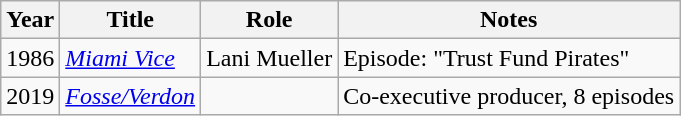<table class="wikitable sortable">
<tr>
<th>Year</th>
<th>Title</th>
<th>Role</th>
<th class="unsortable">Notes</th>
</tr>
<tr>
<td>1986</td>
<td><em><a href='#'>Miami Vice</a> </em></td>
<td>Lani Mueller</td>
<td>Episode: "Trust Fund Pirates"</td>
</tr>
<tr>
<td>2019</td>
<td><em><a href='#'>Fosse/Verdon</a></em></td>
<td></td>
<td>Co-executive producer, 8 episodes</td>
</tr>
</table>
